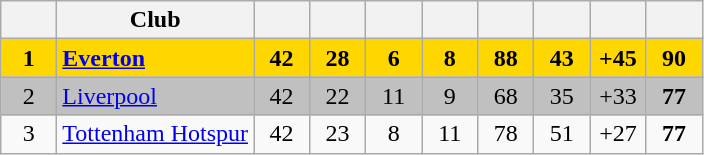<table class="wikitable" style="text-align:center">
<tr>
<th width=30></th>
<th>Club</th>
<th width=30></th>
<th width=30></th>
<th width=30></th>
<th width=30></th>
<th width=30></th>
<th width=30></th>
<th width=30></th>
<th width=30></th>
</tr>
<tr bgcolor="gold">
<td><strong>1</strong></td>
<td align=left><strong><a href='#'>Everton</a></strong></td>
<td><strong>42</strong></td>
<td><strong>28</strong></td>
<td><strong>6</strong></td>
<td><strong>8</strong></td>
<td><strong>88</strong></td>
<td><strong>43</strong></td>
<td><strong>+45</strong></td>
<td><strong>90</strong></td>
</tr>
<tr bgcolor="silver">
<td>2</td>
<td align=left><a href='#'>Liverpool</a></td>
<td>42</td>
<td>22</td>
<td>11</td>
<td>9</td>
<td>68</td>
<td>35</td>
<td>+33</td>
<td><strong>77</strong></td>
</tr>
<tr>
<td>3</td>
<td align=left><a href='#'>Tottenham Hotspur</a></td>
<td>42</td>
<td>23</td>
<td>8</td>
<td>11</td>
<td>78</td>
<td>51</td>
<td>+27</td>
<td><strong>77</strong></td>
</tr>
</table>
